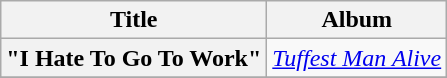<table class="wikitable plainrowheaders" style="text-align:center;">
<tr>
<th scope="col">Title</th>
<th scope="com">Album</th>
</tr>
<tr>
<th scope="row">"I Hate To Go To Work"</th>
<td><em><a href='#'>Tuffest Man Alive</a></em></td>
</tr>
<tr>
</tr>
</table>
